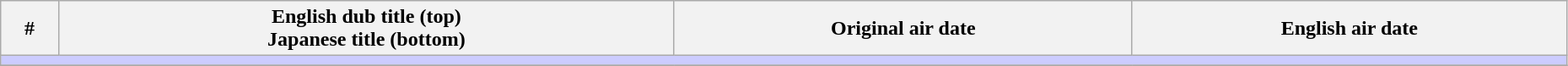<table class="wikitable" width="98%">
<tr>
<th>#</th>
<th>English dub title (top)<br>Japanese title (bottom)</th>
<th>Original air date</th>
<th>English air date</th>
</tr>
<tr>
<td colspan="4" bgcolor="#CCF"></td>
</tr>
<tr>
</tr>
</table>
